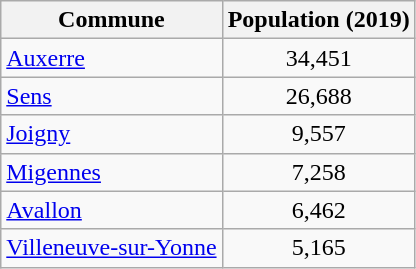<table class=wikitable>
<tr>
<th>Commune</th>
<th>Population (2019)</th>
</tr>
<tr>
<td><a href='#'>Auxerre</a></td>
<td style="text-align: center;">34,451</td>
</tr>
<tr>
<td><a href='#'>Sens</a></td>
<td style="text-align: center;">26,688</td>
</tr>
<tr>
<td><a href='#'>Joigny</a></td>
<td style="text-align: center;">9,557</td>
</tr>
<tr>
<td><a href='#'>Migennes</a></td>
<td style="text-align: center;">7,258</td>
</tr>
<tr>
<td><a href='#'>Avallon</a></td>
<td style="text-align: center;">6,462</td>
</tr>
<tr>
<td><a href='#'>Villeneuve-sur-Yonne</a></td>
<td style="text-align: center;">5,165</td>
</tr>
</table>
